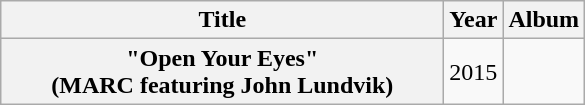<table class="wikitable plainrowheaders" style="text-align:center;">
<tr>
<th scope="col" style="width:18em;">Title</th>
<th scope="col" style="width:1em;">Year</th>
<th scope="col">Album</th>
</tr>
<tr>
<th scope="row">"Open Your Eyes"<br><span>(MARC featuring John Lundvik)</span></th>
<td>2015</td>
<td></td>
</tr>
</table>
